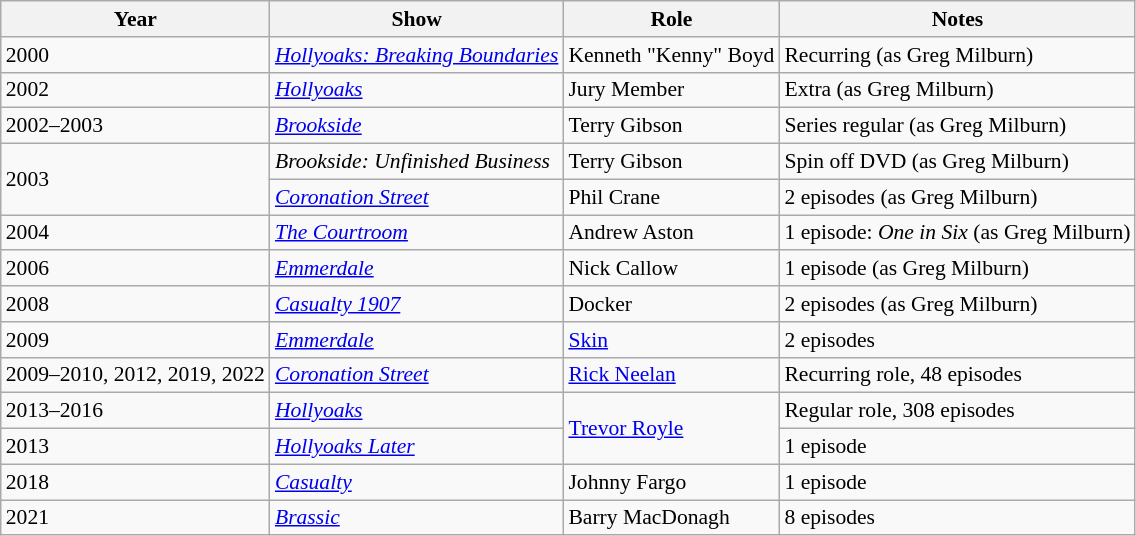<table class="wikitable" style="font-size: 90%;">
<tr>
<th>Year</th>
<th>Show</th>
<th>Role</th>
<th>Notes</th>
</tr>
<tr>
<td rowspan="1">2000</td>
<td><em><a href='#'>Hollyoaks: Breaking Boundaries</a></em></td>
<td>Kenneth "Kenny" Boyd</td>
<td>Recurring (as Greg Milburn)</td>
</tr>
<tr>
<td rowspan="1">2002</td>
<td><em><a href='#'>Hollyoaks</a></em></td>
<td>Jury Member</td>
<td>Extra (as Greg Milburn)</td>
</tr>
<tr>
<td rowspan="1">2002–2003</td>
<td><em><a href='#'>Brookside</a></em></td>
<td>Terry Gibson</td>
<td>Series regular (as Greg Milburn)</td>
</tr>
<tr>
<td rowspan="2">2003</td>
<td><em>Brookside: Unfinished Business</em></td>
<td>Terry Gibson</td>
<td>Spin off DVD (as Greg Milburn)</td>
</tr>
<tr>
<td><em><a href='#'>Coronation Street</a></em></td>
<td>Phil Crane</td>
<td>2 episodes (as Greg Milburn)</td>
</tr>
<tr>
<td rowspan="1">2004</td>
<td><em><a href='#'>The Courtroom</a></em></td>
<td>Andrew Aston</td>
<td>1 episode: <em>One in Six</em> (as Greg Milburn)</td>
</tr>
<tr>
<td rowspan="1">2006</td>
<td><em><a href='#'>Emmerdale</a></em></td>
<td>Nick Callow</td>
<td>1 episode (as Greg Milburn)</td>
</tr>
<tr>
<td rowspan="1">2008</td>
<td><em><a href='#'>Casualty 1907</a></em></td>
<td>Docker</td>
<td>2 episodes (as Greg Milburn)</td>
</tr>
<tr>
<td rowspan="1">2009</td>
<td><em><a href='#'>Emmerdale</a></em></td>
<td><a href='#'>Skin</a></td>
<td>2 episodes</td>
</tr>
<tr>
<td rowspan="1">2009–2010, 2012, 2019, 2022</td>
<td><em><a href='#'>Coronation Street</a></em></td>
<td><a href='#'>Rick Neelan</a></td>
<td>Recurring role, 48 episodes</td>
</tr>
<tr>
<td rowspan="1">2013–2016</td>
<td><em><a href='#'>Hollyoaks</a></em></td>
<td rowspan="2"><a href='#'>Trevor Royle</a></td>
<td>Regular role, 308 episodes</td>
</tr>
<tr>
<td>2013</td>
<td><em><a href='#'>Hollyoaks Later</a></em></td>
<td>1 episode</td>
</tr>
<tr>
<td rowspan="1">2018</td>
<td><em><a href='#'>Casualty</a></em></td>
<td>Johnny Fargo</td>
<td>1 episode</td>
</tr>
<tr>
<td rowspan="1">2021</td>
<td><em><a href='#'>Brassic</a></em></td>
<td>Barry MacDonagh</td>
<td>8 episodes</td>
</tr>
</table>
